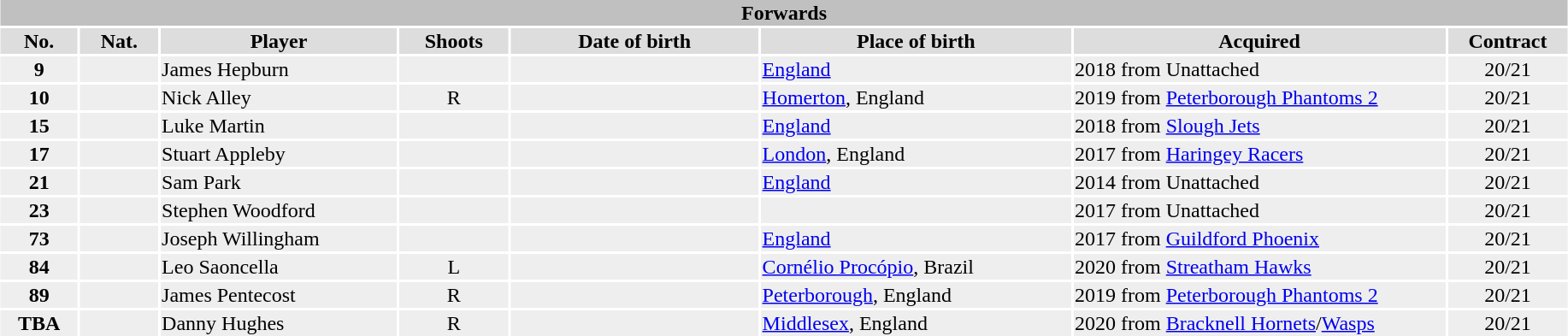<table class="toccolours"  style="width:97%; clear:both; margin:1.5em auto; text-align:center;">
<tr>
<th colspan="11" style="background:silver; color:black;">Forwards</th>
</tr>
<tr style="background:#ddd;">
<th width=5%>No.</th>
<th width=5%>Nat.</th>
<th !width=22%>Player</th>
<th width=7%>Shoots</th>
<th width=16%>Date of birth</th>
<th width=20%>Place of birth</th>
<th width=24%>Acquired</th>
<td><strong>Contract</strong></td>
</tr>
<tr style="background:#eee;">
<td><strong>9</strong></td>
<td></td>
<td align="left">James Hepburn</td>
<td></td>
<td align="left"></td>
<td align="left"><a href='#'>England</a></td>
<td align="left">2018 from Unattached</td>
<td>20/21</td>
</tr>
<tr style="background:#eee;">
<td><strong>10</strong></td>
<td></td>
<td align="left">Nick Alley</td>
<td>R</td>
<td align="left"></td>
<td align="left"><a href='#'>Homerton</a>, England</td>
<td align="left">2019 from <a href='#'>Peterborough Phantoms 2</a></td>
<td>20/21</td>
</tr>
<tr style="background:#eee;">
<td><strong>15</strong></td>
<td></td>
<td align="left">Luke Martin</td>
<td></td>
<td align="left"></td>
<td align="left"><a href='#'>England</a></td>
<td align="left">2018 from <a href='#'>Slough Jets</a></td>
<td>20/21</td>
</tr>
<tr style="background:#eee;">
<td><strong>17</strong></td>
<td></td>
<td align="left">Stuart Appleby</td>
<td></td>
<td align="left"></td>
<td align="left"><a href='#'>London</a>, England</td>
<td align="left">2017 from <a href='#'>Haringey Racers</a></td>
<td>20/21</td>
</tr>
<tr style="background:#eee;">
<td><strong>21</strong></td>
<td></td>
<td align="left">Sam Park</td>
<td></td>
<td align="left"></td>
<td align="left"><a href='#'>England</a></td>
<td align="left">2014 from Unattached</td>
<td>20/21</td>
</tr>
<tr style="background:#eee;">
<td><strong>23</strong></td>
<td></td>
<td align="left">Stephen Woodford</td>
<td></td>
<td align="left"></td>
<td align="left"></td>
<td align="left">2017 from Unattached</td>
<td>20/21</td>
</tr>
<tr style="background:#eee;">
<td><strong>73</strong></td>
<td></td>
<td align="left">Joseph Willingham</td>
<td></td>
<td align="left"></td>
<td align="left"><a href='#'>England</a></td>
<td align="left">2017 from <a href='#'>Guildford Phoenix</a></td>
<td>20/21</td>
</tr>
<tr style="background:#eee;">
<td><strong>84</strong></td>
<td></td>
<td align="left">Leo Saoncella</td>
<td>L</td>
<td align="left"></td>
<td align="left"><a href='#'>Cornélio Procópio</a>, Brazil</td>
<td align="left">2020 from <a href='#'>Streatham Hawks</a></td>
<td>20/21</td>
</tr>
<tr style="background:#eee;">
<td><strong>89</strong></td>
<td></td>
<td align="left">James Pentecost</td>
<td>R</td>
<td align="left"></td>
<td align="left"><a href='#'>Peterborough</a>, England</td>
<td align="left">2019 from <a href='#'>Peterborough Phantoms 2</a></td>
<td>20/21</td>
</tr>
<tr style="background:#eee;">
<td><strong>TBA</strong></td>
<td></td>
<td align="left">Danny Hughes</td>
<td>R</td>
<td align="left"></td>
<td align="left"><a href='#'>Middlesex</a>, England</td>
<td align="left">2020 from <a href='#'>Bracknell Hornets</a>/<a href='#'>Wasps</a></td>
<td>20/21</td>
</tr>
</table>
